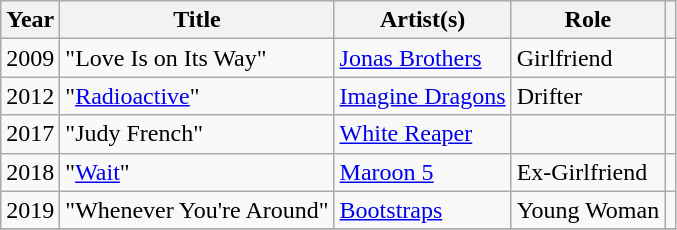<table class="wikitable sortable">
<tr>
<th>Year</th>
<th>Title</th>
<th>Artist(s)</th>
<th>Role</th>
<th scope="col"></th>
</tr>
<tr>
<td>2009</td>
<td>"Love Is on Its Way"</td>
<td><a href='#'>Jonas Brothers</a></td>
<td>Girlfriend</td>
<td style="text-align:center;"></td>
</tr>
<tr>
<td>2012</td>
<td>"<a href='#'>Radioactive</a>"</td>
<td><a href='#'>Imagine Dragons</a></td>
<td>Drifter</td>
<td style="text-align:center;"></td>
</tr>
<tr>
<td>2017</td>
<td>"Judy French"</td>
<td><a href='#'>White Reaper</a></td>
<td></td>
<td style="text-align:center;"></td>
</tr>
<tr>
<td>2018</td>
<td>"<a href='#'>Wait</a>"</td>
<td><a href='#'>Maroon 5</a></td>
<td>Ex-Girlfriend</td>
<td style="text-align:center;"></td>
</tr>
<tr>
<td>2019</td>
<td>"Whenever You're Around"</td>
<td><a href='#'>Bootstraps</a></td>
<td>Young Woman</td>
<td style="text-align:center;"></td>
</tr>
<tr>
</tr>
</table>
